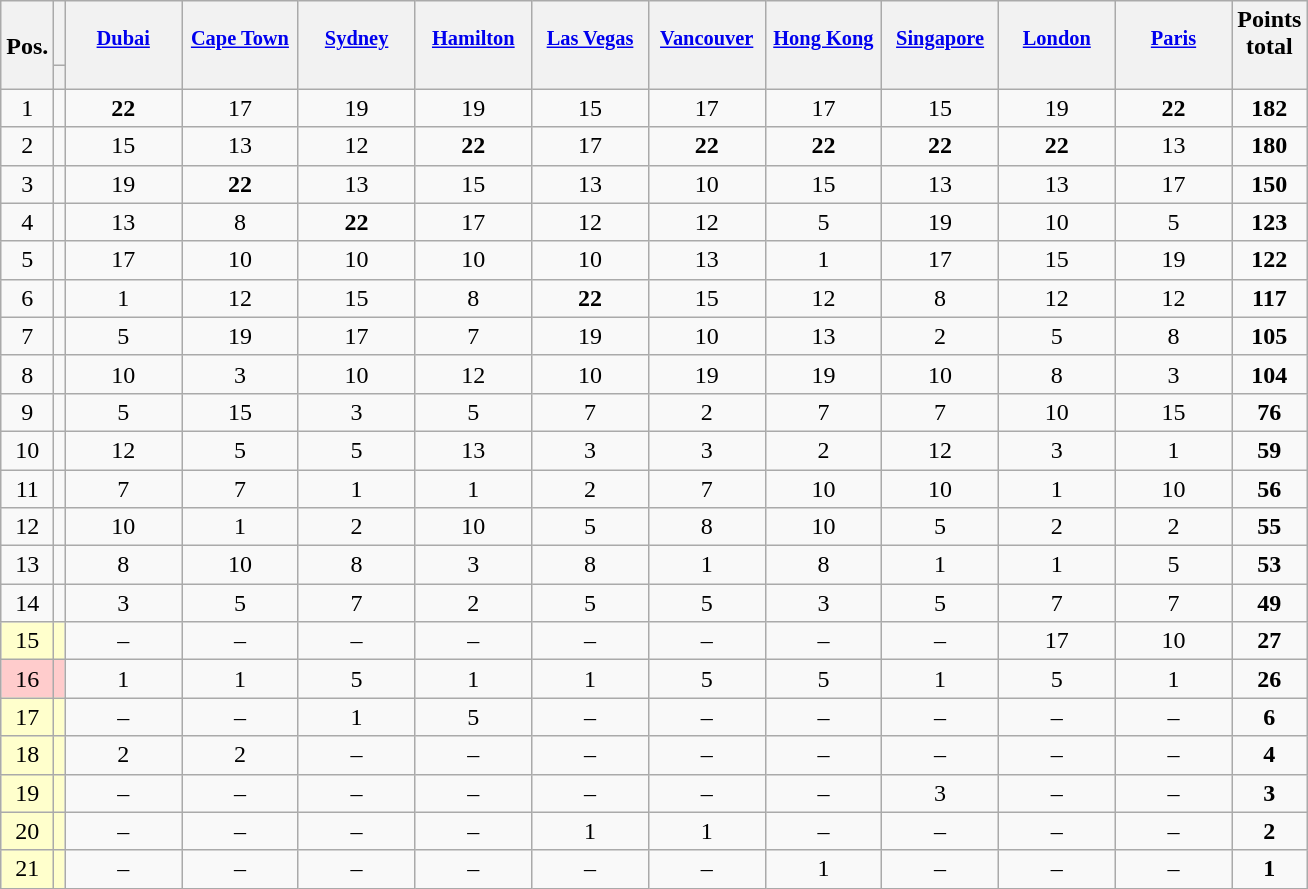<table class="wikitable sortable" style="text-align:center;">
<tr>
<th style="border-bottom:1px solid transparent;"><br>Pos.</th>
<th></th>
<th style="vertical-align:top;width:5.5em;border-bottom:1px solid transparent;padding:1px;font-size:85%;"><br><a href='#'>Dubai</a></th>
<th style="vertical-align:top;width:5.5em;border-bottom:1px solid transparent;padding:1px;font-size:85%;"><br><a href='#'>Cape Town</a></th>
<th style="vertical-align:top;width:5.5em;border-bottom:1px solid transparent;padding:1px;font-size:85%;"><br><a href='#'>Sydney</a></th>
<th style="vertical-align:top;width:5.5em;border-bottom:1px solid transparent;padding:1px;font-size:85%;"><br><a href='#'>Hamilton</a></th>
<th style="vertical-align:top;width:5.5em;border-bottom:1px solid transparent;padding:1px;font-size:85%;"><br><a href='#'>Las Vegas</a></th>
<th style="vertical-align:top;width:5.5em;border-bottom:1px solid transparent;padding:1px;font-size:85%;"><br><a href='#'>Vancouver</a></th>
<th style="vertical-align:top;width:5.5em;border-bottom:1px solid transparent;padding:1px;font-size:85%;"><br><a href='#'>Hong Kong</a></th>
<th style="vertical-align:top;width:5.5em;border-bottom:1px solid transparent;padding:1px;font-size:85%;"><br><a href='#'>Singapore</a></th>
<th style="vertical-align:top;width:5.5em;border-bottom:1px solid transparent;padding:1px;font-size:85%;"><br><a href='#'>London</a></th>
<th style="vertical-align:top;width:5.5em;border-bottom:1px solid transparent;padding:1px;font-size:85%;"><br><a href='#'>Paris</a></th>
<th style="border-bottom:1px solid transparent;">Points<br>total</th>
</tr>
<tr style="line-height:8px;">
<th style="border-top:1px solid transparent;"> </th>
<th style="border-top:1px solid transparent;"></th>
<th data-sort-type="number" style="border-top:1px solid transparent;"></th>
<th data-sort-type="number" style="border-top:1px solid transparent;"></th>
<th data-sort-type="number" style="border-top:1px solid transparent;"></th>
<th data-sort-type="number" style="border-top:1px solid transparent;"></th>
<th data-sort-type="number" style="border-top:1px solid transparent;"></th>
<th data-sort-type="number" style="border-top:1px solid transparent;"></th>
<th data-sort-type="number" style="border-top:1px solid transparent;"></th>
<th data-sort-type="number" style="border-top:1px solid transparent;"></th>
<th data-sort-type="number" style="border-top:1px solid transparent;"></th>
<th data-sort-type="number" style="border-top:1px solid transparent;"></th>
<th data-sort-type="number" style="border-top:1px solid transparent;"> </th>
</tr>
<tr>
<td>1</td>
<td align="left"></td>
<td><strong>22</strong></td>
<td>17</td>
<td>19</td>
<td>19</td>
<td>15</td>
<td>17</td>
<td>17</td>
<td>15</td>
<td>19</td>
<td><strong>22</strong></td>
<td><strong>182</strong></td>
</tr>
<tr>
<td>2</td>
<td align="left"></td>
<td>15</td>
<td>13</td>
<td>12</td>
<td><strong>22</strong></td>
<td>17</td>
<td><strong>22</strong></td>
<td><strong>22</strong></td>
<td><strong>22</strong></td>
<td><strong>22</strong></td>
<td>13</td>
<td><strong>180</strong></td>
</tr>
<tr>
<td>3</td>
<td align="left"></td>
<td>19</td>
<td><strong>22</strong></td>
<td>13</td>
<td>15</td>
<td>13</td>
<td>10</td>
<td>15</td>
<td>13</td>
<td>13</td>
<td>17</td>
<td><strong>150</strong></td>
</tr>
<tr>
<td>4</td>
<td align="left"></td>
<td>13</td>
<td>8</td>
<td><strong>22</strong></td>
<td>17</td>
<td>12</td>
<td>12</td>
<td>5</td>
<td>19</td>
<td>10</td>
<td>5</td>
<td><strong>123</strong></td>
</tr>
<tr>
<td>5</td>
<td align="left"></td>
<td>17</td>
<td>10</td>
<td>10</td>
<td>10</td>
<td>10</td>
<td>13</td>
<td>1</td>
<td>17</td>
<td>15</td>
<td>19</td>
<td><strong>122</strong></td>
</tr>
<tr>
<td>6</td>
<td align="left"></td>
<td>1</td>
<td>12</td>
<td>15</td>
<td>8</td>
<td><strong>22</strong></td>
<td>15</td>
<td>12</td>
<td>8</td>
<td>12</td>
<td>12</td>
<td><strong>117</strong></td>
</tr>
<tr>
<td>7</td>
<td align="left"></td>
<td>5</td>
<td>19</td>
<td>17</td>
<td>7</td>
<td>19</td>
<td>10</td>
<td>13</td>
<td>2</td>
<td>5</td>
<td>8</td>
<td><strong>105</strong></td>
</tr>
<tr>
<td>8</td>
<td align="left"></td>
<td>10</td>
<td>3</td>
<td>10</td>
<td>12</td>
<td>10</td>
<td>19</td>
<td>19</td>
<td>10</td>
<td>8</td>
<td>3</td>
<td><strong>104</strong></td>
</tr>
<tr>
<td>9</td>
<td align="left"></td>
<td>5</td>
<td>15</td>
<td>3</td>
<td>5</td>
<td>7</td>
<td>2</td>
<td>7</td>
<td>7</td>
<td>10</td>
<td>15</td>
<td><strong>76</strong></td>
</tr>
<tr>
<td>10</td>
<td align="left"></td>
<td>12</td>
<td>5</td>
<td>5</td>
<td>13</td>
<td>3</td>
<td>3</td>
<td>2</td>
<td>12</td>
<td>3</td>
<td>1</td>
<td><strong>59</strong></td>
</tr>
<tr>
<td>11</td>
<td align="left"></td>
<td>7</td>
<td>7</td>
<td>1</td>
<td>1</td>
<td>2</td>
<td>7</td>
<td>10</td>
<td>10</td>
<td>1</td>
<td>10</td>
<td><strong>56</strong></td>
</tr>
<tr>
<td>12</td>
<td align="left"></td>
<td>10</td>
<td>1</td>
<td>2</td>
<td>10</td>
<td>5</td>
<td>8</td>
<td>10</td>
<td>5</td>
<td>2</td>
<td>2</td>
<td><strong>55</strong></td>
</tr>
<tr>
<td>13</td>
<td align="left"></td>
<td>8</td>
<td>10</td>
<td>8</td>
<td>3</td>
<td>8</td>
<td>1</td>
<td>8</td>
<td>1</td>
<td>1</td>
<td>5</td>
<td><strong>53</strong></td>
</tr>
<tr>
<td>14</td>
<td align="left"></td>
<td>3</td>
<td>5</td>
<td>7</td>
<td>2</td>
<td>5</td>
<td>5</td>
<td>3</td>
<td>5</td>
<td>7</td>
<td>7</td>
<td><strong>49</strong></td>
</tr>
<tr>
<td bgcolor=#ffc>15</td>
<td bgcolor=#ffc align="left"></td>
<td>–</td>
<td>–</td>
<td>–</td>
<td>–</td>
<td>–</td>
<td>–</td>
<td>–</td>
<td>–</td>
<td>17</td>
<td>10</td>
<td><strong>27</strong></td>
</tr>
<tr>
<td bgcolor=#fcc>16</td>
<td bgcolor=#fcc align="left"></td>
<td>1</td>
<td>1</td>
<td>5</td>
<td>1</td>
<td>1</td>
<td>5</td>
<td>5</td>
<td>1</td>
<td>5</td>
<td>1</td>
<td><strong>26</strong></td>
</tr>
<tr>
<td bgcolor=#ffc>17</td>
<td bgcolor=#ffc align="left"></td>
<td>–</td>
<td>–</td>
<td>1</td>
<td>5</td>
<td>–</td>
<td>–</td>
<td>–</td>
<td>–</td>
<td>–</td>
<td>–</td>
<td><strong>6</strong></td>
</tr>
<tr>
<td bgcolor=#ffc>18</td>
<td bgcolor=#ffc align="left"></td>
<td>2</td>
<td>2</td>
<td>–</td>
<td>–</td>
<td>–</td>
<td>–</td>
<td>–</td>
<td>–</td>
<td>–</td>
<td>–</td>
<td><strong>4</strong></td>
</tr>
<tr>
<td bgcolor=#ffc>19</td>
<td bgcolor=#ffc align="left"></td>
<td>–</td>
<td>–</td>
<td>–</td>
<td>–</td>
<td>–</td>
<td>–</td>
<td>–</td>
<td>3</td>
<td>–</td>
<td>–</td>
<td><strong>3</strong></td>
</tr>
<tr>
<td bgcolor=#ffc>20</td>
<td bgcolor=#ffc align="left"></td>
<td>–</td>
<td>–</td>
<td>–</td>
<td>–</td>
<td>1</td>
<td>1</td>
<td>–</td>
<td>–</td>
<td>–</td>
<td>–</td>
<td><strong>2</strong></td>
</tr>
<tr>
<td bgcolor=#ffc>21</td>
<td bgcolor=#ffc align="left"></td>
<td>–</td>
<td>–</td>
<td>–</td>
<td>–</td>
<td>–</td>
<td>–</td>
<td>1</td>
<td>–</td>
<td>–</td>
<td>–</td>
<td><strong>1</strong></td>
</tr>
</table>
